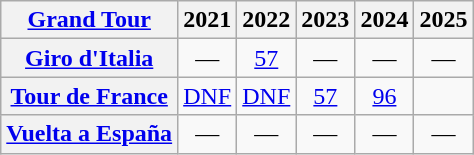<table class="wikitable plainrowheaders">
<tr>
<th scope="col"><a href='#'>Grand Tour</a></th>
<th scope="col">2021</th>
<th scope="col">2022</th>
<th scope="col">2023</th>
<th scope="col">2024</th>
<th scope="col">2025</th>
</tr>
<tr style="text-align:center;">
<th scope="row"> <a href='#'>Giro d'Italia</a></th>
<td>—</td>
<td><a href='#'>57</a></td>
<td>—</td>
<td>—</td>
<td>—</td>
</tr>
<tr style="text-align:center;">
<th scope="row"> <a href='#'>Tour de France</a></th>
<td><a href='#'>DNF</a></td>
<td><a href='#'>DNF</a></td>
<td><a href='#'>57</a></td>
<td><a href='#'>96</a></td>
<td><a href='#'></a></td>
</tr>
<tr style="text-align:center;">
<th scope="row"> <a href='#'>Vuelta a España</a></th>
<td>—</td>
<td>—</td>
<td>—</td>
<td>—</td>
<td>—</td>
</tr>
</table>
